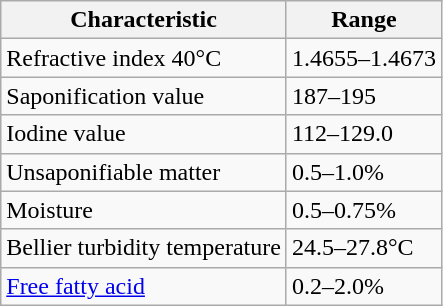<table class="wikitable">
<tr>
<th>Characteristic</th>
<th>Range</th>
</tr>
<tr>
<td>Refractive index 40°C</td>
<td>1.4655–1.4673</td>
</tr>
<tr>
<td>Saponification value</td>
<td>187–195</td>
</tr>
<tr>
<td>Iodine value</td>
<td>112–129.0</td>
</tr>
<tr>
<td>Unsaponifiable matter</td>
<td>0.5–1.0%</td>
</tr>
<tr>
<td>Moisture</td>
<td>0.5–0.75%</td>
</tr>
<tr>
<td>Bellier turbidity temperature</td>
<td>24.5–27.8°C</td>
</tr>
<tr>
<td><a href='#'>Free fatty acid</a></td>
<td>0.2–2.0%</td>
</tr>
</table>
